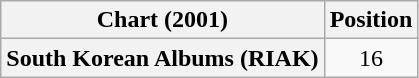<table class="wikitable plainrowheaders">
<tr>
<th scope="col">Chart (2001)</th>
<th scope="col">Position</th>
</tr>
<tr>
<th scope="row">South Korean Albums (RIAK)</th>
<td align="center">16</td>
</tr>
</table>
